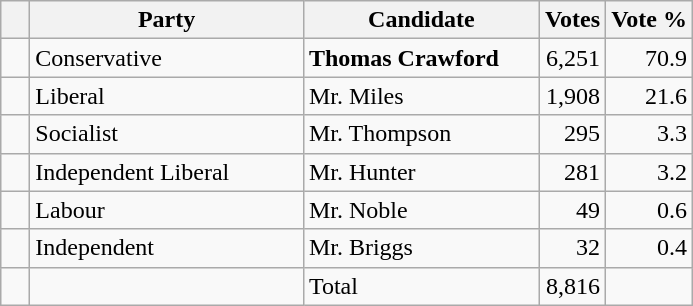<table class="wikitable">
<tr>
<th></th>
<th scope="col" width="175">Party</th>
<th scope="col" width="150">Candidate</th>
<th>Votes</th>
<th>Vote %</th>
</tr>
<tr>
<td>   </td>
<td>Conservative</td>
<td><strong>Thomas Crawford</strong></td>
<td align=right>6,251</td>
<td align=right>70.9</td>
</tr>
<tr>
<td>   </td>
<td>Liberal</td>
<td>Mr. Miles</td>
<td align=right>1,908</td>
<td align=right>21.6</td>
</tr>
<tr>
<td>   </td>
<td>Socialist</td>
<td>Mr. Thompson</td>
<td align=right>295</td>
<td align=right>3.3</td>
</tr>
<tr>
<td>   </td>
<td>Independent Liberal</td>
<td>Mr. Hunter</td>
<td align=right>281</td>
<td align=right>3.2</td>
</tr>
<tr>
<td>   </td>
<td>Labour</td>
<td>Mr. Noble</td>
<td align=right>49</td>
<td align=right>0.6</td>
</tr>
<tr>
<td>   </td>
<td>Independent</td>
<td>Mr. Briggs</td>
<td align=right>32</td>
<td align=right>0.4</td>
</tr>
<tr>
<td></td>
<td></td>
<td>Total</td>
<td align=right>8,816</td>
<td></td>
</tr>
</table>
